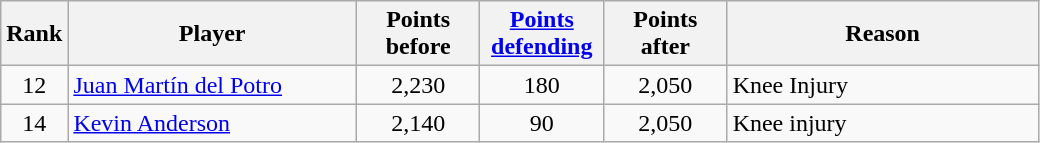<table class="wikitable sortable">
<tr>
<th style="width:30px;">Rank</th>
<th style="width:185px;">Player</th>
<th style="width:75px;">Points before</th>
<th style="width:75px;"><a href='#'>Points defending</a></th>
<th style="width:75px;">Points after</th>
<th style="width:200px;">Reason</th>
</tr>
<tr>
<td style="text-align:center;">12</td>
<td> <a href='#'>Juan Martín del Potro</a></td>
<td style="text-align:center;">2,230</td>
<td style="text-align:center;">180</td>
<td style="text-align:center;">2,050</td>
<td align="left">Knee Injury</td>
</tr>
<tr>
<td style="text-align:center;">14</td>
<td> <a href='#'>Kevin Anderson</a></td>
<td style="text-align:center;">2,140</td>
<td style="text-align:center;">90</td>
<td style="text-align:center;">2,050</td>
<td align="left">Knee injury</td>
</tr>
</table>
